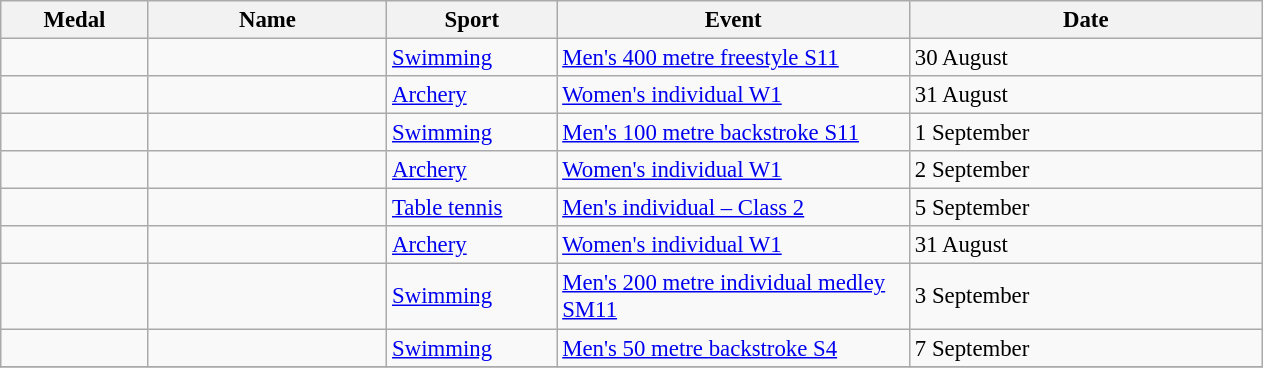<table class="wikitable sortable" style="font-size:95%">
<tr>
<th style="width:6em">Medal</th>
<th style="width:10em">Name</th>
<th style="width:7em">Sport</th>
<th style="width:15em">Event</th>
<th style="width:15em">Date</th>
</tr>
<tr>
<td></td>
<td></td>
<td><a href='#'>Swimming</a></td>
<td><a href='#'>Men's 400 metre freestyle S11</a></td>
<td>30 August</td>
</tr>
<tr>
<td></td>
<td></td>
<td><a href='#'>Archery</a></td>
<td><a href='#'>Women's individual W1</a></td>
<td>31 August</td>
</tr>
<tr>
<td></td>
<td></td>
<td><a href='#'>Swimming</a></td>
<td><a href='#'>Men's 100 metre backstroke S11</a></td>
<td>1 September</td>
</tr>
<tr>
<td></td>
<td><br></td>
<td><a href='#'>Archery</a></td>
<td><a href='#'>Women's individual W1</a></td>
<td>2 September</td>
</tr>
<tr>
<td></td>
<td></td>
<td><a href='#'>Table tennis</a></td>
<td><a href='#'>Men's individual – Class 2</a></td>
<td>5 September</td>
</tr>
<tr>
<td></td>
<td></td>
<td><a href='#'>Archery</a></td>
<td><a href='#'>Women's individual W1</a></td>
<td>31 August</td>
</tr>
<tr>
<td></td>
<td></td>
<td><a href='#'>Swimming</a></td>
<td><a href='#'>Men's 200 metre individual medley SM11</a></td>
<td>3 September</td>
</tr>
<tr>
<td></td>
<td></td>
<td><a href='#'>Swimming</a></td>
<td><a href='#'>Men's 50 metre backstroke S4</a></td>
<td>7 September</td>
</tr>
<tr>
</tr>
</table>
